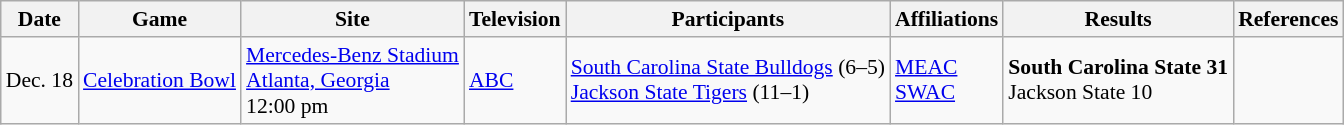<table class="wikitable" style="font-size:90%;">
<tr>
<th>Date</th>
<th>Game</th>
<th>Site</th>
<th>Television</th>
<th>Participants</th>
<th>Affiliations</th>
<th>Results</th>
<th>References</th>
</tr>
<tr>
<td>Dec. 18</td>
<td><a href='#'>Celebration Bowl</a></td>
<td><a href='#'>Mercedes-Benz Stadium</a><br><a href='#'>Atlanta, Georgia</a><br>12:00 pm</td>
<td><a href='#'>ABC</a></td>
<td><a href='#'>South Carolina State Bulldogs</a> (6–5)<br><a href='#'>Jackson State Tigers</a> (11–1)</td>
<td><a href='#'>MEAC</a><br><a href='#'>SWAC</a></td>
<td><strong>South Carolina State 31</strong><br>Jackson State 10</td>
<td></td>
</tr>
</table>
